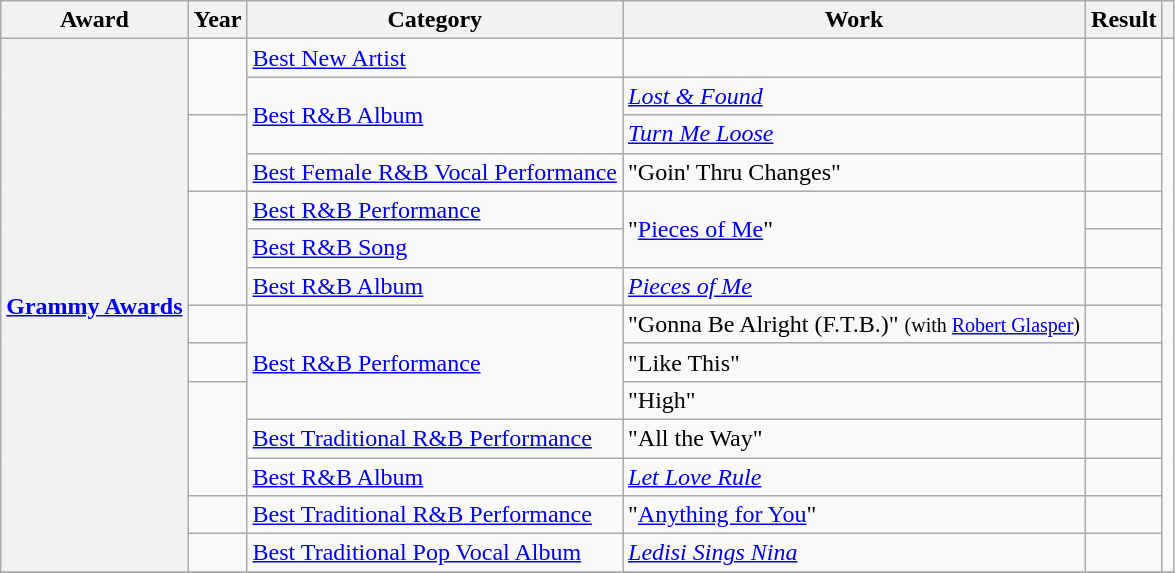<table class="wikitable sortable plainrowheaders">
<tr>
<th scope="col">Award</th>
<th scope="col">Year</th>
<th scope="col">Category</th>
<th scope="col">Work</th>
<th scope="col">Result</th>
<th scope="col" class="unsortable"></th>
</tr>
<tr>
<th scope="row" rowspan="14"><a href='#'>Grammy Awards</a></th>
<td rowspan="2"></td>
<td><a href='#'>Best New Artist</a></td>
<td></td>
<td></td>
<td rowspan="14"></td>
</tr>
<tr>
<td rowspan="2"><a href='#'>Best R&B Album</a></td>
<td><em><a href='#'>Lost & Found</a></em></td>
<td></td>
</tr>
<tr>
<td rowspan="2"></td>
<td><em><a href='#'>Turn Me Loose</a></em></td>
<td></td>
</tr>
<tr>
<td><a href='#'>Best Female R&B Vocal Performance</a></td>
<td>"Goin' Thru Changes"</td>
<td></td>
</tr>
<tr>
<td rowspan="3"></td>
<td><a href='#'>Best R&B Performance</a></td>
<td rowspan="2">"<a href='#'>Pieces of Me</a>"</td>
<td></td>
</tr>
<tr>
<td><a href='#'>Best R&B Song</a></td>
<td></td>
</tr>
<tr>
<td><a href='#'>Best R&B Album</a></td>
<td><em><a href='#'>Pieces of Me</a></em></td>
<td></td>
</tr>
<tr>
<td></td>
<td rowspan="3"><a href='#'>Best R&B Performance</a></td>
<td>"Gonna Be Alright (F.T.B.)" <small>(with <a href='#'>Robert Glasper</a>)</small></td>
<td></td>
</tr>
<tr>
<td></td>
<td>"Like This"</td>
<td></td>
</tr>
<tr>
<td rowspan="3"></td>
<td>"High"</td>
<td></td>
</tr>
<tr>
<td><a href='#'>Best Traditional R&B Performance</a></td>
<td>"All the Way"</td>
<td></td>
</tr>
<tr>
<td><a href='#'>Best R&B Album</a></td>
<td><em><a href='#'>Let Love Rule</a></em></td>
<td></td>
</tr>
<tr>
<td></td>
<td><a href='#'>Best Traditional R&B Performance</a></td>
<td>"<a href='#'>Anything for You</a>"</td>
<td></td>
</tr>
<tr>
<td></td>
<td><a href='#'>Best Traditional Pop Vocal Album</a></td>
<td><em><a href='#'>Ledisi Sings Nina</a></em></td>
<td></td>
</tr>
<tr>
</tr>
</table>
